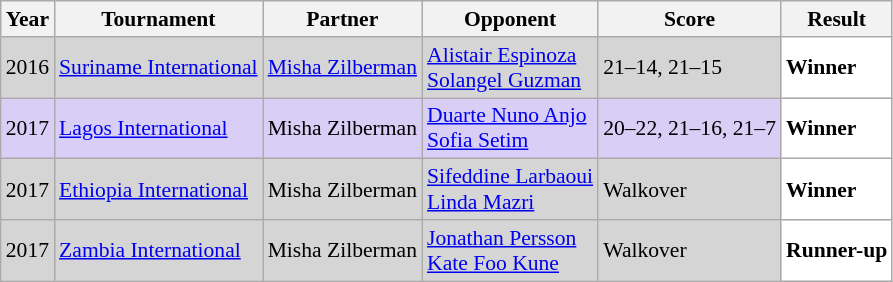<table class="sortable wikitable" style="font-size: 90%;">
<tr>
<th>Year</th>
<th>Tournament</th>
<th>Partner</th>
<th>Opponent</th>
<th>Score</th>
<th>Result</th>
</tr>
<tr style="background:#D5D5D5">
<td align="center">2016</td>
<td align="left"><a href='#'>Suriname International</a></td>
<td align="left"> <a href='#'>Misha Zilberman</a></td>
<td align="left"> <a href='#'>Alistair Espinoza</a><br> <a href='#'>Solangel Guzman</a></td>
<td align="left">21–14, 21–15</td>
<td style="text-align:left; background:white"> <strong>Winner</strong></td>
</tr>
<tr style="background:#D8CEF6">
<td align="center">2017</td>
<td align="left"><a href='#'>Lagos International</a></td>
<td align="left"> Misha Zilberman</td>
<td align="left"> <a href='#'>Duarte Nuno Anjo</a><br> <a href='#'>Sofia Setim</a></td>
<td align="left">20–22, 21–16, 21–7</td>
<td style="text-align:left; background:white"> <strong>Winner</strong></td>
</tr>
<tr style="background:#D5D5D5">
<td align="center">2017</td>
<td align="left"><a href='#'>Ethiopia International</a></td>
<td align="left"> Misha Zilberman</td>
<td align="left"> <a href='#'>Sifeddine Larbaoui</a><br> <a href='#'>Linda Mazri</a></td>
<td align="left">Walkover</td>
<td style="text-align:left; background:white"> <strong>Winner</strong></td>
</tr>
<tr style="background:#D5D5D5">
<td align="center">2017</td>
<td align="left"><a href='#'>Zambia International</a></td>
<td align="left"> Misha Zilberman</td>
<td align="left"> <a href='#'>Jonathan Persson</a><br> <a href='#'>Kate Foo Kune</a></td>
<td align="left">Walkover</td>
<td style="text-align:left; background:white"> <strong>Runner-up</strong></td>
</tr>
</table>
